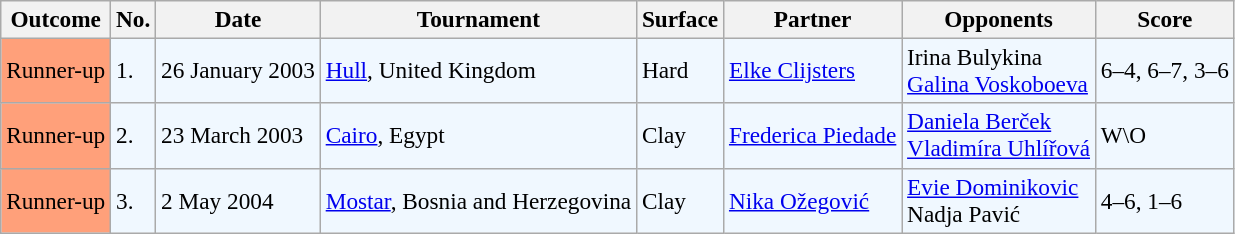<table class="sortable wikitable" style=font-size:97%>
<tr>
<th>Outcome</th>
<th>No.</th>
<th>Date</th>
<th>Tournament</th>
<th>Surface</th>
<th>Partner</th>
<th>Opponents</th>
<th>Score</th>
</tr>
<tr style="background:#f0f8ff;">
<td bgcolor="FFA07A">Runner-up</td>
<td>1.</td>
<td>26 January 2003</td>
<td><a href='#'>Hull</a>, United Kingdom</td>
<td>Hard</td>
<td> <a href='#'>Elke Clijsters</a></td>
<td> Irina Bulykina <br>  <a href='#'>Galina Voskoboeva</a></td>
<td>6–4, 6–7, 3–6</td>
</tr>
<tr style="background:#f0f8ff;">
<td bgcolor="FFA07A">Runner-up</td>
<td>2.</td>
<td>23 March 2003</td>
<td><a href='#'>Cairo</a>, Egypt</td>
<td>Clay</td>
<td> <a href='#'>Frederica Piedade</a></td>
<td> <a href='#'>Daniela Berček</a> <br>  <a href='#'>Vladimíra Uhlířová</a></td>
<td>W\O</td>
</tr>
<tr style="background:#f0f8ff;">
<td bgcolor="FFA07A">Runner-up</td>
<td>3.</td>
<td>2 May 2004</td>
<td><a href='#'>Mostar</a>, Bosnia and Herzegovina</td>
<td>Clay</td>
<td> <a href='#'>Nika Ožegović</a></td>
<td> <a href='#'>Evie Dominikovic</a> <br>  Nadja Pavić</td>
<td>4–6, 1–6</td>
</tr>
</table>
